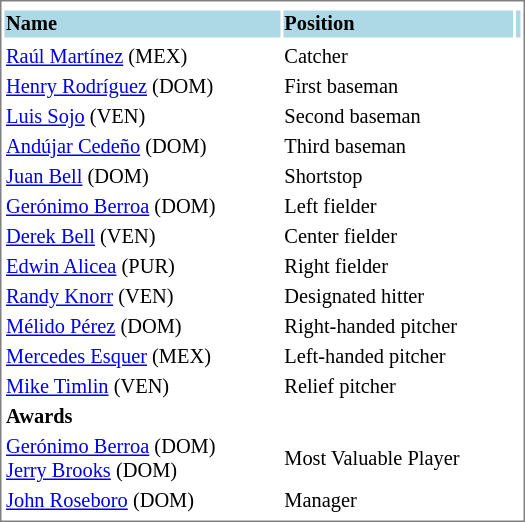<table cellpadding="1" width="350px" style="font-size: 85%; border: 1px solid gray;">
<tr align="center" style="font-size: larger;">
<td colspan=6></td>
</tr>
<tr style="background:lightblue;">
<td><strong>Name</strong></td>
<td><strong>Position</strong></td>
<td></td>
</tr>
<tr align="center" style="vertical-align: middle;" style="background:lightblue;">
</tr>
<tr>
<td><a href='#'>Raúl Martínez</a> (MEX)</td>
<td>Catcher</td>
</tr>
<tr>
<td><a href='#'>Henry Rodríguez</a> (DOM)</td>
<td>First baseman</td>
</tr>
<tr>
<td><a href='#'>Luis Sojo</a> (VEN)</td>
<td>Second baseman</td>
</tr>
<tr>
<td><a href='#'>Andújar Cedeño</a> (DOM)</td>
<td>Third baseman</td>
</tr>
<tr>
<td><a href='#'>Juan Bell</a> (DOM)</td>
<td>Shortstop</td>
</tr>
<tr>
<td><a href='#'>Gerónimo Berroa</a> (DOM)</td>
<td>Left fielder</td>
</tr>
<tr>
<td><a href='#'>Derek Bell</a> (VEN)</td>
<td>Center fielder</td>
</tr>
<tr>
<td><a href='#'>Edwin Alicea</a> (PUR)</td>
<td>Right fielder</td>
</tr>
<tr>
<td><a href='#'>Randy Knorr</a> (VEN)</td>
<td>Designated hitter</td>
</tr>
<tr>
<td><a href='#'>Mélido Pérez</a> (DOM)</td>
<td>Right-handed pitcher</td>
</tr>
<tr>
<td><a href='#'>Mercedes Esquer</a> (MEX)</td>
<td>Left-handed pitcher</td>
</tr>
<tr>
<td><a href='#'>Mike Timlin</a> (VEN)</td>
<td>Relief pitcher</td>
</tr>
<tr>
<td><strong>Awards</strong></td>
</tr>
<tr>
<td><a href='#'>Gerónimo Berroa</a> (DOM)<br><a href='#'>Jerry Brooks</a> (DOM)</td>
<td>Most Valuable Player</td>
</tr>
<tr>
<td><a href='#'>John Roseboro</a> (DOM)</td>
<td>Manager</td>
</tr>
<tr>
</tr>
</table>
